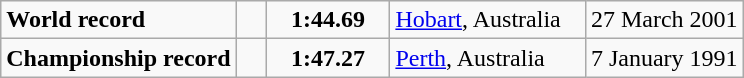<table class="wikitable">
<tr>
<td><strong>World record</strong></td>
<td style="padding-right:1em"></td>
<td style="text-align:center;padding-left:1em; padding-right:1em;"><strong>1:44.69</strong></td>
<td style="padding-right:1em"><a href='#'>Hobart</a>, Australia</td>
<td align=right>27 March 2001</td>
</tr>
<tr>
<td><strong>Championship record</strong></td>
<td style="padding-right:1em"></td>
<td style="text-align:center;padding-left:1em; padding-right:1em;"><strong>1:47.27</strong></td>
<td style="padding-right:1em"><a href='#'>Perth</a>, Australia</td>
<td align=right>7 January 1991</td>
</tr>
</table>
